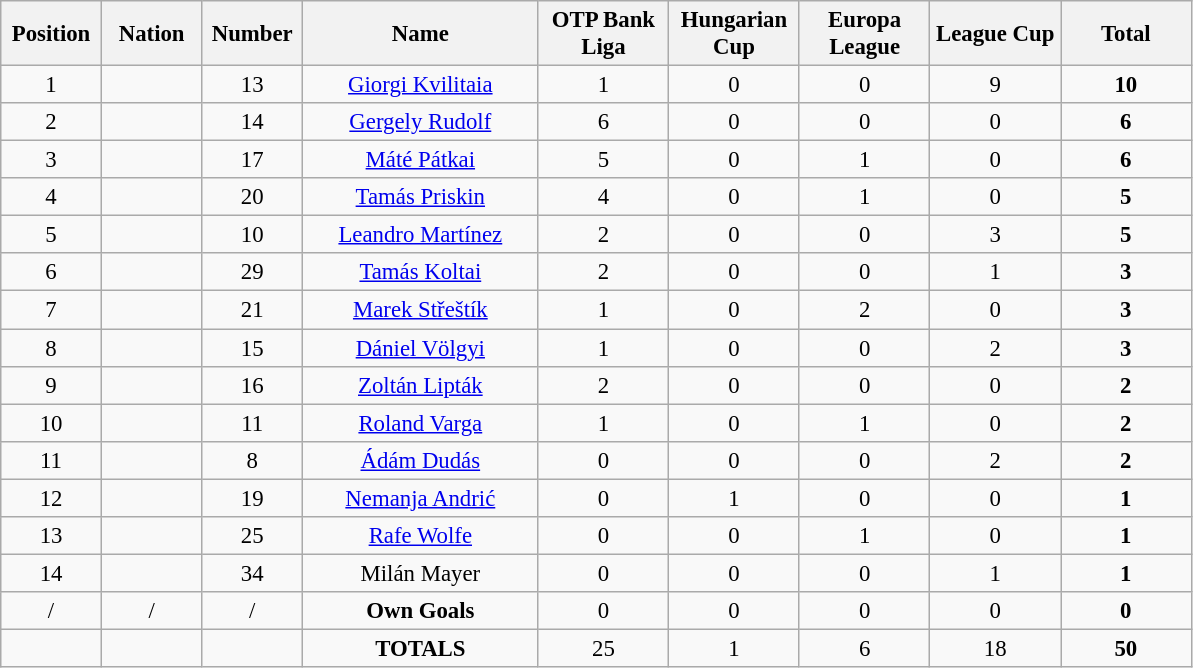<table class="wikitable" style="font-size: 95%; text-align: center;">
<tr>
<th width=60>Position</th>
<th width=60>Nation</th>
<th width=60>Number</th>
<th width=150>Name</th>
<th width=80>OTP Bank Liga</th>
<th width=80>Hungarian Cup</th>
<th width=80>Europa League</th>
<th width=80>League Cup</th>
<th width=80>Total</th>
</tr>
<tr>
<td>1</td>
<td></td>
<td>13</td>
<td><a href='#'>Giorgi Kvilitaia</a></td>
<td>1</td>
<td>0</td>
<td>0</td>
<td>9</td>
<td><strong>10</strong></td>
</tr>
<tr>
<td>2</td>
<td></td>
<td>14</td>
<td><a href='#'>Gergely Rudolf</a></td>
<td>6</td>
<td>0</td>
<td>0</td>
<td>0</td>
<td><strong>6</strong></td>
</tr>
<tr>
<td>3</td>
<td></td>
<td>17</td>
<td><a href='#'>Máté Pátkai</a></td>
<td>5</td>
<td>0</td>
<td>1</td>
<td>0</td>
<td><strong>6</strong></td>
</tr>
<tr>
<td>4</td>
<td></td>
<td>20</td>
<td><a href='#'>Tamás Priskin</a></td>
<td>4</td>
<td>0</td>
<td>1</td>
<td>0</td>
<td><strong>5</strong></td>
</tr>
<tr>
<td>5</td>
<td></td>
<td>10</td>
<td><a href='#'>Leandro Martínez</a></td>
<td>2</td>
<td>0</td>
<td>0</td>
<td>3</td>
<td><strong>5</strong></td>
</tr>
<tr>
<td>6</td>
<td></td>
<td>29</td>
<td><a href='#'>Tamás Koltai</a></td>
<td>2</td>
<td>0</td>
<td>0</td>
<td>1</td>
<td><strong>3</strong></td>
</tr>
<tr>
<td>7</td>
<td></td>
<td>21</td>
<td><a href='#'>Marek Střeštík</a></td>
<td>1</td>
<td>0</td>
<td>2</td>
<td>0</td>
<td><strong>3</strong></td>
</tr>
<tr>
<td>8</td>
<td></td>
<td>15</td>
<td><a href='#'>Dániel Völgyi</a></td>
<td>1</td>
<td>0</td>
<td>0</td>
<td>2</td>
<td><strong>3</strong></td>
</tr>
<tr>
<td>9</td>
<td></td>
<td>16</td>
<td><a href='#'>Zoltán Lipták</a></td>
<td>2</td>
<td>0</td>
<td>0</td>
<td>0</td>
<td><strong>2</strong></td>
</tr>
<tr>
<td>10</td>
<td></td>
<td>11</td>
<td><a href='#'>Roland Varga</a></td>
<td>1</td>
<td>0</td>
<td>1</td>
<td>0</td>
<td><strong>2</strong></td>
</tr>
<tr>
<td>11</td>
<td></td>
<td>8</td>
<td><a href='#'>Ádám Dudás</a></td>
<td>0</td>
<td>0</td>
<td>0</td>
<td>2</td>
<td><strong>2</strong></td>
</tr>
<tr>
<td>12</td>
<td></td>
<td>19</td>
<td><a href='#'>Nemanja Andrić</a></td>
<td>0</td>
<td>1</td>
<td>0</td>
<td>0</td>
<td><strong>1</strong></td>
</tr>
<tr>
<td>13</td>
<td></td>
<td>25</td>
<td><a href='#'>Rafe Wolfe</a></td>
<td>0</td>
<td>0</td>
<td>1</td>
<td>0</td>
<td><strong>1</strong></td>
</tr>
<tr>
<td>14</td>
<td></td>
<td>34</td>
<td>Milán Mayer</td>
<td>0</td>
<td>0</td>
<td>0</td>
<td>1</td>
<td><strong>1</strong></td>
</tr>
<tr>
<td>/</td>
<td>/</td>
<td>/</td>
<td><strong>Own Goals</strong></td>
<td>0</td>
<td>0</td>
<td>0</td>
<td>0</td>
<td><strong>0</strong></td>
</tr>
<tr>
<td></td>
<td></td>
<td></td>
<td><strong>TOTALS</strong></td>
<td>25</td>
<td>1</td>
<td>6</td>
<td>18</td>
<td><strong>50</strong></td>
</tr>
</table>
